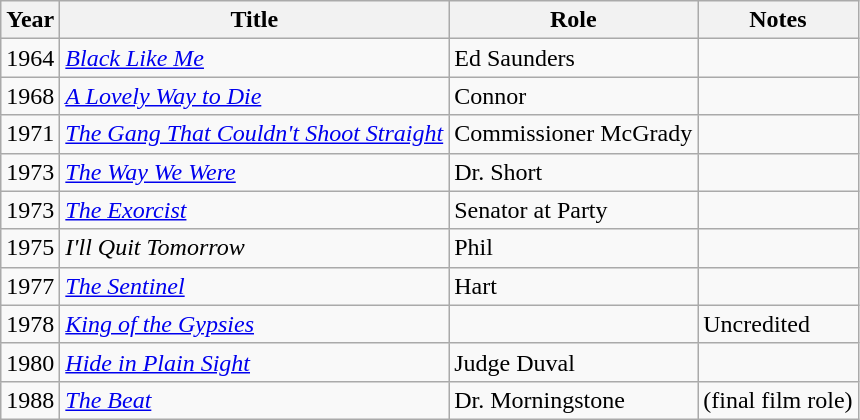<table class="wikitable">
<tr>
<th>Year</th>
<th>Title</th>
<th>Role</th>
<th>Notes</th>
</tr>
<tr>
<td>1964</td>
<td><em><a href='#'>Black Like Me</a></em></td>
<td>Ed Saunders</td>
<td></td>
</tr>
<tr>
<td>1968</td>
<td><em><a href='#'>A Lovely Way to Die</a></em></td>
<td>Connor</td>
<td></td>
</tr>
<tr>
<td>1971</td>
<td><em><a href='#'>The Gang That Couldn't Shoot Straight</a></em></td>
<td>Commissioner McGrady</td>
<td></td>
</tr>
<tr>
<td>1973</td>
<td><em><a href='#'>The Way We Were</a></em></td>
<td>Dr. Short</td>
<td></td>
</tr>
<tr>
<td>1973</td>
<td><em><a href='#'>The Exorcist</a></em></td>
<td>Senator at Party</td>
<td></td>
</tr>
<tr>
<td>1975</td>
<td><em>I'll Quit Tomorrow</em></td>
<td>Phil</td>
<td></td>
</tr>
<tr>
<td>1977</td>
<td><em><a href='#'>The Sentinel</a></em></td>
<td>Hart</td>
<td></td>
</tr>
<tr>
<td>1978</td>
<td><em><a href='#'>King of the Gypsies</a></em></td>
<td></td>
<td>Uncredited</td>
</tr>
<tr>
<td>1980</td>
<td><em><a href='#'>Hide in Plain Sight</a></em></td>
<td>Judge Duval</td>
<td></td>
</tr>
<tr>
<td>1988</td>
<td><em><a href='#'>The Beat</a></em></td>
<td>Dr. Morningstone</td>
<td>(final film role)</td>
</tr>
</table>
